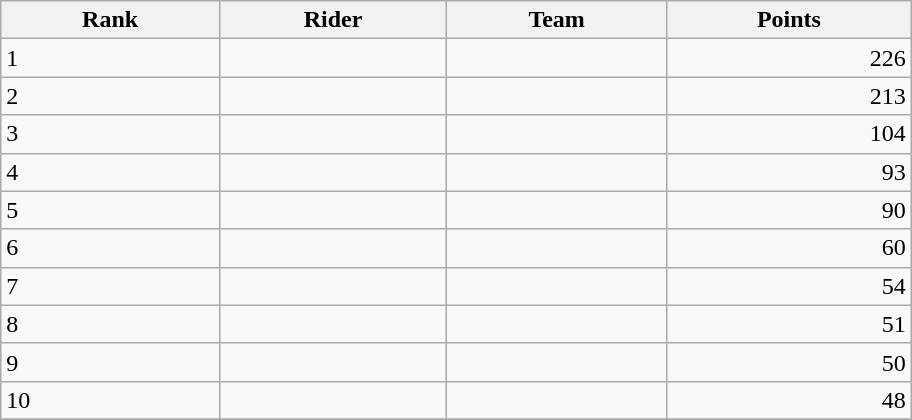<table class="wikitable plainrowheaders" style="width:38em;margin-bottom:0;">
<tr>
<th>Rank</th>
<th>Rider</th>
<th>Team</th>
<th>Points</th>
</tr>
<tr>
<td>1</td>
<td> </td>
<td></td>
<td style="text-align:right;">226</td>
</tr>
<tr>
<td>2</td>
<td></td>
<td></td>
<td style="text-align:right;">213</td>
</tr>
<tr>
<td>3</td>
<td></td>
<td></td>
<td style="text-align:right;">104</td>
</tr>
<tr>
<td>4</td>
<td></td>
<td></td>
<td style="text-align:right;">93</td>
</tr>
<tr>
<td>5</td>
<td> </td>
<td></td>
<td style="text-align:right;">90</td>
</tr>
<tr>
<td>6</td>
<td></td>
<td></td>
<td style="text-align:right;">60</td>
</tr>
<tr>
<td>7</td>
<td></td>
<td></td>
<td style="text-align:right;">54</td>
</tr>
<tr>
<td>8</td>
<td></td>
<td></td>
<td style="text-align:right;">51</td>
</tr>
<tr>
<td>9</td>
<td></td>
<td></td>
<td style="text-align:right;">50</td>
</tr>
<tr>
<td>10</td>
<td></td>
<td></td>
<td style="text-align:right;">48</td>
</tr>
<tr>
</tr>
</table>
